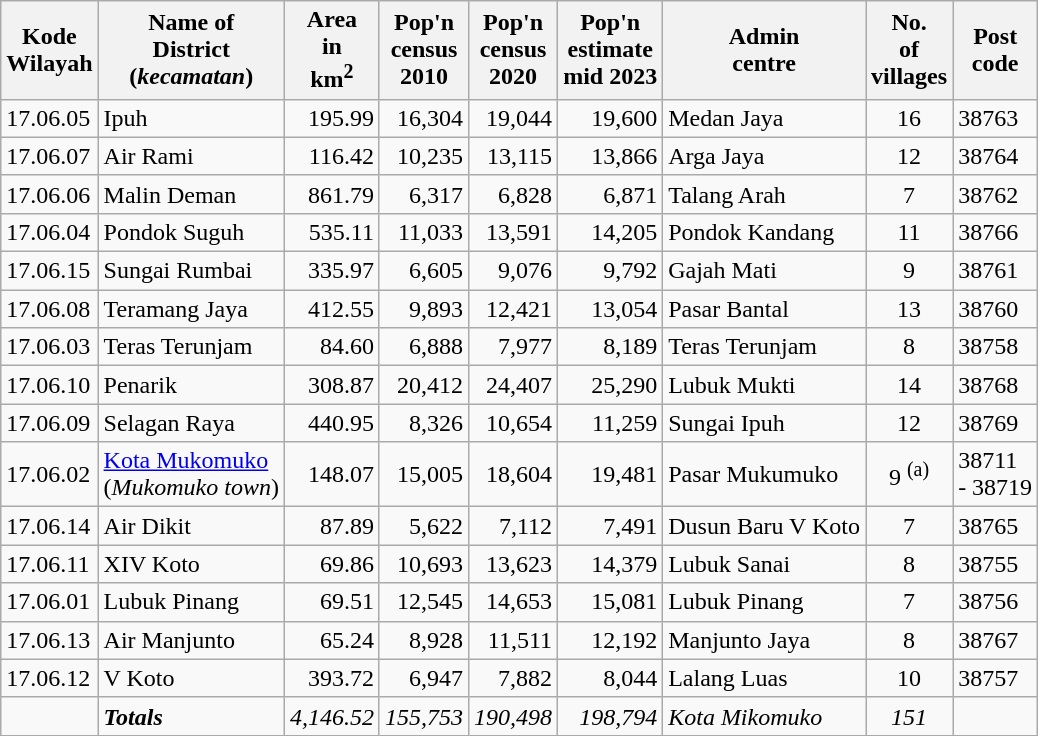<table class="sortable wikitable">
<tr>
<th>Kode <br>Wilayah</th>
<th>Name of<br>District<br>(<em>kecamatan</em>)</th>
<th>Area<br>in <br>km<sup>2</sup></th>
<th>Pop'n<br>census<br>2010</th>
<th>Pop'n<br>census<br>2020</th>
<th>Pop'n<br>estimate<br>mid 2023</th>
<th>Admin<br>centre</th>
<th>No.<br>of<br>villages</th>
<th>Post<br>code</th>
</tr>
<tr>
<td>17.06.05</td>
<td>Ipuh</td>
<td align="right">195.99</td>
<td align="right">16,304</td>
<td align="right">19,044</td>
<td align="right">19,600</td>
<td>Medan Jaya</td>
<td align="center">16</td>
<td>38763</td>
</tr>
<tr>
<td>17.06.07</td>
<td>Air Rami</td>
<td align="right">116.42</td>
<td align="right">10,235</td>
<td align="right">13,115</td>
<td align="right">13,866</td>
<td>Arga Jaya</td>
<td align="center">12</td>
<td>38764</td>
</tr>
<tr>
<td>17.06.06</td>
<td>Malin Deman</td>
<td align="right">861.79</td>
<td align="right">6,317</td>
<td align="right">6,828</td>
<td align="right">6,871</td>
<td>Talang Arah</td>
<td align="center">7</td>
<td>38762</td>
</tr>
<tr>
<td>17.06.04</td>
<td>Pondok Suguh</td>
<td align="right">535.11</td>
<td align="right">11,033</td>
<td align="right">13,591</td>
<td align="right">14,205</td>
<td>Pondok Kandang</td>
<td align="center">11</td>
<td>38766</td>
</tr>
<tr>
<td>17.06.15</td>
<td>Sungai Rumbai</td>
<td align="right">335.97</td>
<td align="right">6,605</td>
<td align="right">9,076</td>
<td align="right">9,792</td>
<td>Gajah Mati</td>
<td align="center">9</td>
<td>38761</td>
</tr>
<tr>
<td>17.06.08</td>
<td>Teramang Jaya</td>
<td align="right">412.55</td>
<td align="right">9,893</td>
<td align="right">12,421</td>
<td align="right">13,054</td>
<td>Pasar Bantal</td>
<td align="center">13</td>
<td>38760</td>
</tr>
<tr>
<td>17.06.03</td>
<td>Teras Terunjam</td>
<td align="right">84.60</td>
<td align="right">6,888</td>
<td align="right">7,977</td>
<td align="right">8,189</td>
<td>Teras Terunjam</td>
<td align="center">8</td>
<td>38758</td>
</tr>
<tr>
<td>17.06.10</td>
<td>Penarik</td>
<td align="right">308.87</td>
<td align="right">20,412</td>
<td align="right">24,407</td>
<td align="right">25,290</td>
<td>Lubuk Mukti</td>
<td align="center">14</td>
<td>38768</td>
</tr>
<tr>
<td>17.06.09</td>
<td>Selagan Raya</td>
<td align="right">440.95</td>
<td align="right">8,326</td>
<td align="right">10,654</td>
<td align="right">11,259</td>
<td>Sungai Ipuh</td>
<td align="center">12</td>
<td>38769</td>
</tr>
<tr>
<td>17.06.02</td>
<td><a href='#'>Kota Mukomuko</a> <br>(<em>Mukomuko town</em>)</td>
<td align="right">148.07</td>
<td align="right">15,005</td>
<td align="right">18,604</td>
<td align="right">19,481</td>
<td>Pasar Mukumuko</td>
<td align="center">9 <sup>(a)</sup></td>
<td>38711<br>- 38719</td>
</tr>
<tr>
<td>17.06.14</td>
<td>Air Dikit</td>
<td align="right">87.89</td>
<td align="right">5,622</td>
<td align="right">7,112</td>
<td align="right">7,491</td>
<td>Dusun Baru V Koto</td>
<td align="center">7</td>
<td>38765</td>
</tr>
<tr>
<td>17.06.11</td>
<td>XIV Koto</td>
<td align="right">69.86</td>
<td align="right">10,693</td>
<td align="right">13,623</td>
<td align="right">14,379</td>
<td>Lubuk Sanai</td>
<td align="center">8</td>
<td>38755</td>
</tr>
<tr>
<td>17.06.01</td>
<td>Lubuk Pinang</td>
<td align="right">69.51</td>
<td align="right">12,545</td>
<td align="right">14,653</td>
<td align="right">15,081</td>
<td>Lubuk Pinang</td>
<td align="center">7</td>
<td>38756</td>
</tr>
<tr>
<td>17.06.13</td>
<td>Air Manjunto</td>
<td align="right">65.24</td>
<td align="right">8,928</td>
<td align="right">11,511</td>
<td align="right">12,192</td>
<td>Manjunto Jaya</td>
<td align="center">8</td>
<td>38767</td>
</tr>
<tr>
<td>17.06.12</td>
<td>V Koto</td>
<td align="right">393.72</td>
<td align="right">6,947</td>
<td align="right">7,882</td>
<td align="right">8,044</td>
<td>Lalang Luas</td>
<td align="center">10</td>
<td>38757</td>
</tr>
<tr>
<td></td>
<td><strong><em>Totals</em></strong></td>
<td align="right"><em>4,146.52</em></td>
<td align="right"><em>155,753</em></td>
<td align="right"><em>190,498</em></td>
<td align="right"><em>198,794</em></td>
<td><em>Kota Mikomuko</em></td>
<td align="center"><em>151</em></td>
<td></td>
</tr>
</table>
